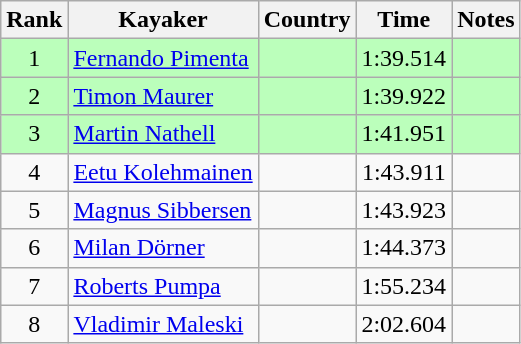<table class="wikitable" style="text-align:center">
<tr>
<th>Rank</th>
<th>Kayaker</th>
<th>Country</th>
<th>Time</th>
<th>Notes</th>
</tr>
<tr bgcolor=bbffbb>
<td>1</td>
<td align=left><a href='#'>Fernando Pimenta</a></td>
<td align=left></td>
<td>1:39.514</td>
<td></td>
</tr>
<tr bgcolor=bbffbb>
<td>2</td>
<td align=left><a href='#'>Timon Maurer</a></td>
<td align=left></td>
<td>1:39.922</td>
<td></td>
</tr>
<tr bgcolor=bbffbb>
<td>3</td>
<td align=left><a href='#'>Martin Nathell</a></td>
<td align=left></td>
<td>1:41.951</td>
<td></td>
</tr>
<tr>
<td>4</td>
<td align=left><a href='#'>Eetu Kolehmainen</a></td>
<td align=left></td>
<td>1:43.911</td>
<td></td>
</tr>
<tr>
<td>5</td>
<td align=left><a href='#'>Magnus Sibbersen</a></td>
<td align=left></td>
<td>1:43.923</td>
<td></td>
</tr>
<tr>
<td>6</td>
<td align=left><a href='#'>Milan Dörner</a></td>
<td align=left></td>
<td>1:44.373</td>
<td></td>
</tr>
<tr>
<td>7</td>
<td align=left><a href='#'>Roberts Pumpa</a></td>
<td align=left></td>
<td>1:55.234</td>
<td></td>
</tr>
<tr>
<td>8</td>
<td align=left><a href='#'>Vladimir Maleski</a></td>
<td align=left></td>
<td>2:02.604</td>
<td></td>
</tr>
</table>
